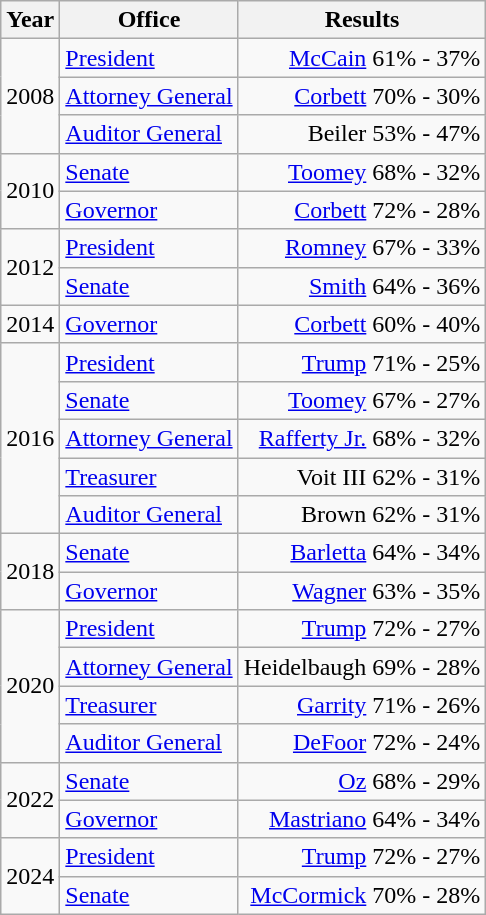<table class=wikitable>
<tr>
<th>Year</th>
<th>Office</th>
<th>Results</th>
</tr>
<tr>
<td rowspan=3>2008</td>
<td><a href='#'>President</a></td>
<td align="right" ><a href='#'>McCain</a> 61% - 37%</td>
</tr>
<tr>
<td><a href='#'>Attorney General</a></td>
<td align="right" ><a href='#'>Corbett</a> 70% - 30%</td>
</tr>
<tr>
<td><a href='#'>Auditor General</a></td>
<td align="right" >Beiler 53% - 47%</td>
</tr>
<tr>
<td rowspan=2>2010</td>
<td><a href='#'>Senate</a></td>
<td align="right" ><a href='#'>Toomey</a> 68% - 32%</td>
</tr>
<tr>
<td><a href='#'>Governor</a></td>
<td align="right" ><a href='#'>Corbett</a> 72% - 28%</td>
</tr>
<tr>
<td rowspan=2>2012</td>
<td><a href='#'>President</a></td>
<td align="right" ><a href='#'>Romney</a> 67% - 33%</td>
</tr>
<tr>
<td><a href='#'>Senate</a></td>
<td align="right" ><a href='#'>Smith</a> 64% - 36%</td>
</tr>
<tr>
<td>2014</td>
<td><a href='#'>Governor</a></td>
<td align="right" ><a href='#'>Corbett</a> 60% - 40%</td>
</tr>
<tr>
<td rowspan=5>2016</td>
<td><a href='#'>President</a></td>
<td align="right" ><a href='#'>Trump</a> 71% - 25%</td>
</tr>
<tr>
<td><a href='#'>Senate</a></td>
<td align="right" ><a href='#'>Toomey</a> 67% - 27%</td>
</tr>
<tr>
<td><a href='#'>Attorney General</a></td>
<td align="right" ><a href='#'>Rafferty Jr.</a> 68% - 32%</td>
</tr>
<tr>
<td><a href='#'>Treasurer</a></td>
<td align="right" >Voit III 62% - 31%</td>
</tr>
<tr>
<td><a href='#'>Auditor General</a></td>
<td align="right" >Brown 62% - 31%</td>
</tr>
<tr>
<td rowspan=2>2018</td>
<td><a href='#'>Senate</a></td>
<td align="right" ><a href='#'>Barletta</a> 64% - 34%</td>
</tr>
<tr>
<td><a href='#'>Governor</a></td>
<td align="right" ><a href='#'>Wagner</a> 63% - 35%</td>
</tr>
<tr>
<td rowspan=4>2020</td>
<td><a href='#'>President</a></td>
<td align="right" ><a href='#'>Trump</a> 72% - 27%</td>
</tr>
<tr>
<td><a href='#'>Attorney General</a></td>
<td align="right" >Heidelbaugh 69% - 28%</td>
</tr>
<tr>
<td><a href='#'>Treasurer</a></td>
<td align="right" ><a href='#'>Garrity</a> 71% - 26%</td>
</tr>
<tr>
<td><a href='#'>Auditor General</a></td>
<td align="right" ><a href='#'>DeFoor</a> 72% - 24%</td>
</tr>
<tr>
<td rowspan=2>2022</td>
<td><a href='#'>Senate</a></td>
<td align="right" ><a href='#'>Oz</a> 68% - 29%</td>
</tr>
<tr>
<td><a href='#'>Governor</a></td>
<td align="right" ><a href='#'>Mastriano</a> 64% - 34%</td>
</tr>
<tr>
<td rowspan=2>2024</td>
<td><a href='#'>President</a></td>
<td align="right" ><a href='#'>Trump</a> 72% - 27%</td>
</tr>
<tr>
<td><a href='#'>Senate</a></td>
<td align="right" ><a href='#'>McCormick</a> 70% - 28%</td>
</tr>
</table>
